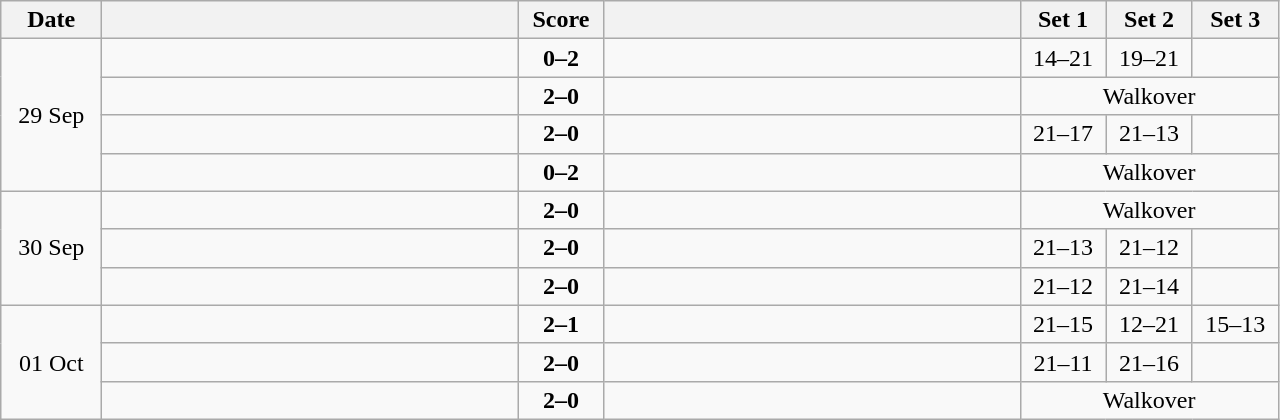<table class="wikitable" style="text-align: center;">
<tr>
<th width="60">Date</th>
<th align="right" width="270"></th>
<th width="50">Score</th>
<th align="left" width="270"></th>
<th width="50">Set 1</th>
<th width="50">Set 2</th>
<th width="50">Set 3</th>
</tr>
<tr>
<td rowspan=4>29 Sep</td>
<td align=left></td>
<td align=center><strong>0–2</strong></td>
<td align=left><strong></strong></td>
<td>14–21</td>
<td>19–21</td>
<td></td>
</tr>
<tr>
<td align=left><strong></strong></td>
<td align=center><strong>2–0</strong></td>
<td align=left></td>
<td colspan=3>Walkover</td>
</tr>
<tr>
<td align=left><strong></strong></td>
<td align=center><strong>2–0</strong></td>
<td align=left></td>
<td>21–17</td>
<td>21–13</td>
<td></td>
</tr>
<tr>
<td align=left></td>
<td align=center><strong>0–2</strong></td>
<td align=left><strong></strong></td>
<td colspan=3>Walkover</td>
</tr>
<tr>
<td rowspan=3>30 Sep</td>
<td align=left><strong></strong></td>
<td align=center><strong>2–0</strong></td>
<td align=left></td>
<td colspan=3>Walkover</td>
</tr>
<tr>
<td align=left><strong></strong></td>
<td align=center><strong>2–0</strong></td>
<td align=left></td>
<td>21–13</td>
<td>21–12</td>
<td></td>
</tr>
<tr>
<td align=left><strong></strong></td>
<td align=center><strong>2–0</strong></td>
<td align=left></td>
<td>21–12</td>
<td>21–14</td>
<td></td>
</tr>
<tr>
<td rowspan=3>01 Oct</td>
<td align=left><strong></strong></td>
<td align=center><strong>2–1</strong></td>
<td align=left></td>
<td>21–15</td>
<td>12–21</td>
<td>15–13</td>
</tr>
<tr>
<td align=left><strong></strong></td>
<td align=center><strong>2–0</strong></td>
<td align=left></td>
<td>21–11</td>
<td>21–16</td>
<td></td>
</tr>
<tr>
<td align=left><strong></strong></td>
<td align=center><strong>2–0</strong></td>
<td align=left></td>
<td colspan=3>Walkover</td>
</tr>
</table>
